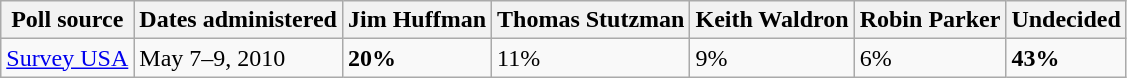<table class="wikitable">
<tr valign=bottom>
<th>Poll source</th>
<th>Dates administered</th>
<th>Jim Huffman</th>
<th>Thomas Stutzman</th>
<th>Keith Waldron</th>
<th>Robin Parker</th>
<th>Undecided</th>
</tr>
<tr>
<td><a href='#'>Survey USA</a></td>
<td>May 7–9, 2010</td>
<td><strong>20%</strong></td>
<td>11%</td>
<td>9%</td>
<td>6%</td>
<td><strong>43%</strong></td>
</tr>
</table>
